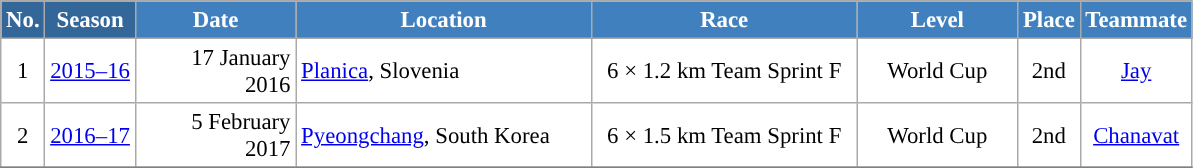<table class="wikitable sortable" style="font-size:95%; text-align:center; border:grey solid 1px; border-collapse:collapse; background:#ffffff;">
<tr style="background:#efefef;">
<th style="background-color:#369; color:white;">No.</th>
<th style="background-color:#369; color:white;">Season</th>
<th style="background-color:#4180be; color:white; width:100px;">Date</th>
<th style="background-color:#4180be; color:white; width:190px;">Location</th>
<th style="background-color:#4180be; color:white; width:170px;">Race</th>
<th style="background-color:#4180be; color:white; width:100px;">Level</th>
<th style="background-color:#4180be; color:white;">Place</th>
<th style="background-color:#4180be; color:white;">Teammate</th>
</tr>
<tr>
<td align=center>1</td>
<td rowspan=1 align=center><a href='#'>2015–16</a></td>
<td align=right>17 January 2016</td>
<td align=left> <a href='#'>Planica</a>, Slovenia</td>
<td>6 × 1.2 km Team Sprint F</td>
<td>World Cup</td>
<td>2nd</td>
<td><a href='#'>Jay</a></td>
</tr>
<tr>
<td align=center>2</td>
<td rowspan=1 align=center><a href='#'>2016–17</a></td>
<td align=right>5 February 2017</td>
<td align=left> <a href='#'>Pyeongchang</a>, South Korea</td>
<td>6 × 1.5 km Team Sprint F</td>
<td>World Cup</td>
<td>2nd</td>
<td><a href='#'>Chanavat</a></td>
</tr>
<tr>
</tr>
</table>
